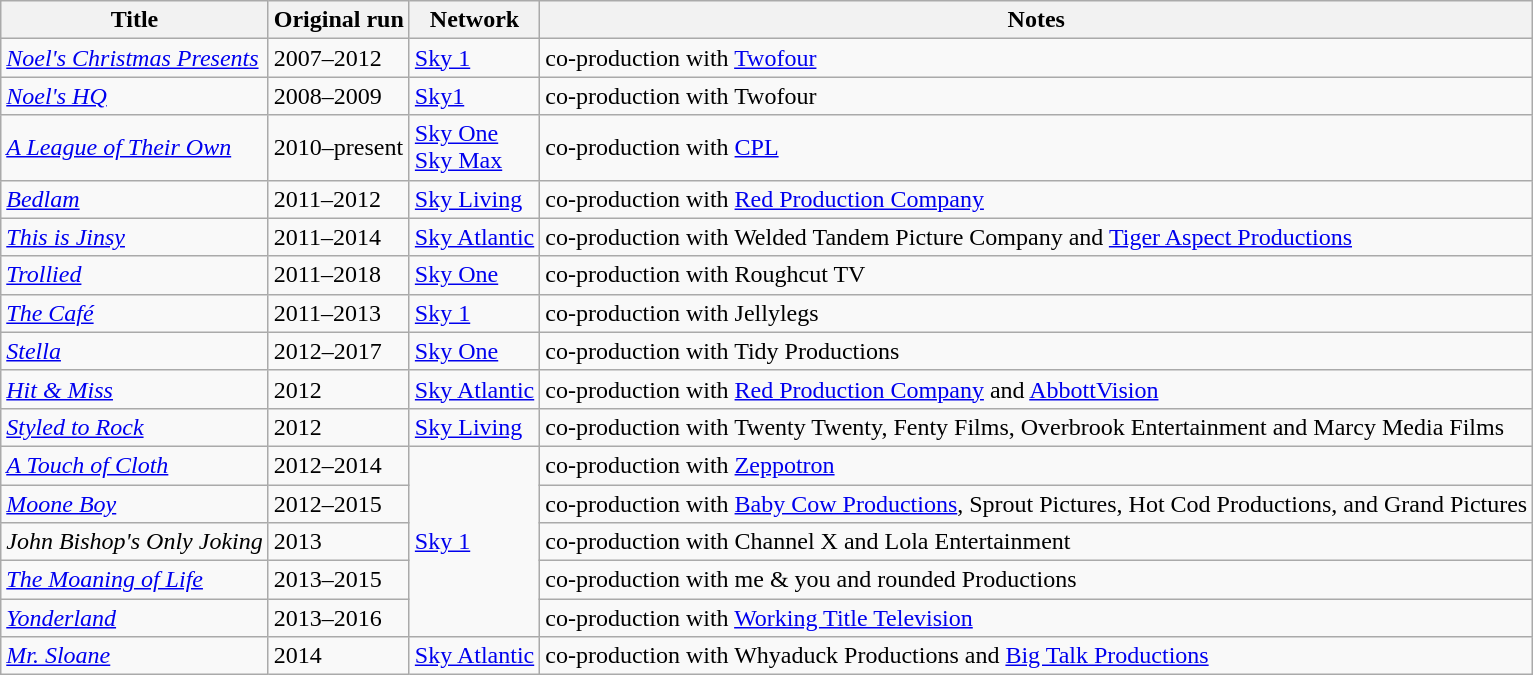<table class="wikitable sortable">
<tr>
<th>Title</th>
<th>Original run</th>
<th>Network</th>
<th>Notes</th>
</tr>
<tr>
<td><em><a href='#'>Noel's Christmas Presents</a></em></td>
<td>2007–2012</td>
<td><a href='#'>Sky 1</a></td>
<td>co-production with <a href='#'>Twofour</a></td>
</tr>
<tr>
<td><em><a href='#'>Noel's HQ</a></em></td>
<td>2008–2009</td>
<td><a href='#'>Sky1</a></td>
<td>co-production with Twofour</td>
</tr>
<tr>
<td><em><a href='#'>A League of Their Own</a></em></td>
<td>2010–present</td>
<td><a href='#'>Sky One</a><br><a href='#'>Sky Max</a></td>
<td>co-production with <a href='#'>CPL</a></td>
</tr>
<tr>
<td><em><a href='#'>Bedlam</a></em></td>
<td>2011–2012</td>
<td><a href='#'>Sky Living</a></td>
<td>co-production with <a href='#'>Red Production Company</a></td>
</tr>
<tr>
<td><em><a href='#'>This is Jinsy</a></em></td>
<td>2011–2014</td>
<td><a href='#'>Sky Atlantic</a></td>
<td>co-production with Welded Tandem Picture Company and <a href='#'>Tiger Aspect Productions</a></td>
</tr>
<tr>
<td><em><a href='#'>Trollied</a></em></td>
<td>2011–2018</td>
<td><a href='#'>Sky One</a></td>
<td>co-production with Roughcut TV</td>
</tr>
<tr>
<td><em><a href='#'>The Café</a></em></td>
<td>2011–2013</td>
<td><a href='#'>Sky 1</a></td>
<td>co-production with Jellylegs</td>
</tr>
<tr>
<td><em><a href='#'>Stella</a></em></td>
<td>2012–2017</td>
<td><a href='#'>Sky One</a></td>
<td>co-production with Tidy Productions</td>
</tr>
<tr>
<td><em><a href='#'>Hit & Miss</a></em></td>
<td>2012</td>
<td><a href='#'>Sky Atlantic</a></td>
<td>co-production with <a href='#'>Red Production Company</a> and <a href='#'>AbbottVision</a></td>
</tr>
<tr>
<td><em><a href='#'>Styled to Rock</a></em></td>
<td>2012</td>
<td><a href='#'>Sky Living</a></td>
<td>co-production with Twenty Twenty, Fenty Films, Overbrook Entertainment and Marcy Media Films</td>
</tr>
<tr>
<td><em><a href='#'>A Touch of Cloth</a></em></td>
<td>2012–2014</td>
<td rowspan="5"><a href='#'>Sky 1</a></td>
<td>co-production with <a href='#'>Zeppotron</a></td>
</tr>
<tr>
<td><em><a href='#'>Moone Boy</a></em></td>
<td>2012–2015</td>
<td>co-production with <a href='#'>Baby Cow Productions</a>, Sprout Pictures, Hot Cod Productions, and Grand Pictures</td>
</tr>
<tr>
<td><em>John Bishop's Only Joking</em></td>
<td>2013</td>
<td>co-production with Channel X and Lola Entertainment</td>
</tr>
<tr>
<td><em><a href='#'>The Moaning of Life</a></em></td>
<td>2013–2015</td>
<td>co-production with me & you and rounded Productions</td>
</tr>
<tr>
<td><em><a href='#'>Yonderland</a></em></td>
<td>2013–2016</td>
<td>co-production with <a href='#'>Working Title Television</a></td>
</tr>
<tr>
<td><em><a href='#'>Mr. Sloane</a></em></td>
<td>2014</td>
<td><a href='#'>Sky Atlantic</a></td>
<td>co-production with Whyaduck Productions and <a href='#'>Big Talk Productions</a></td>
</tr>
</table>
